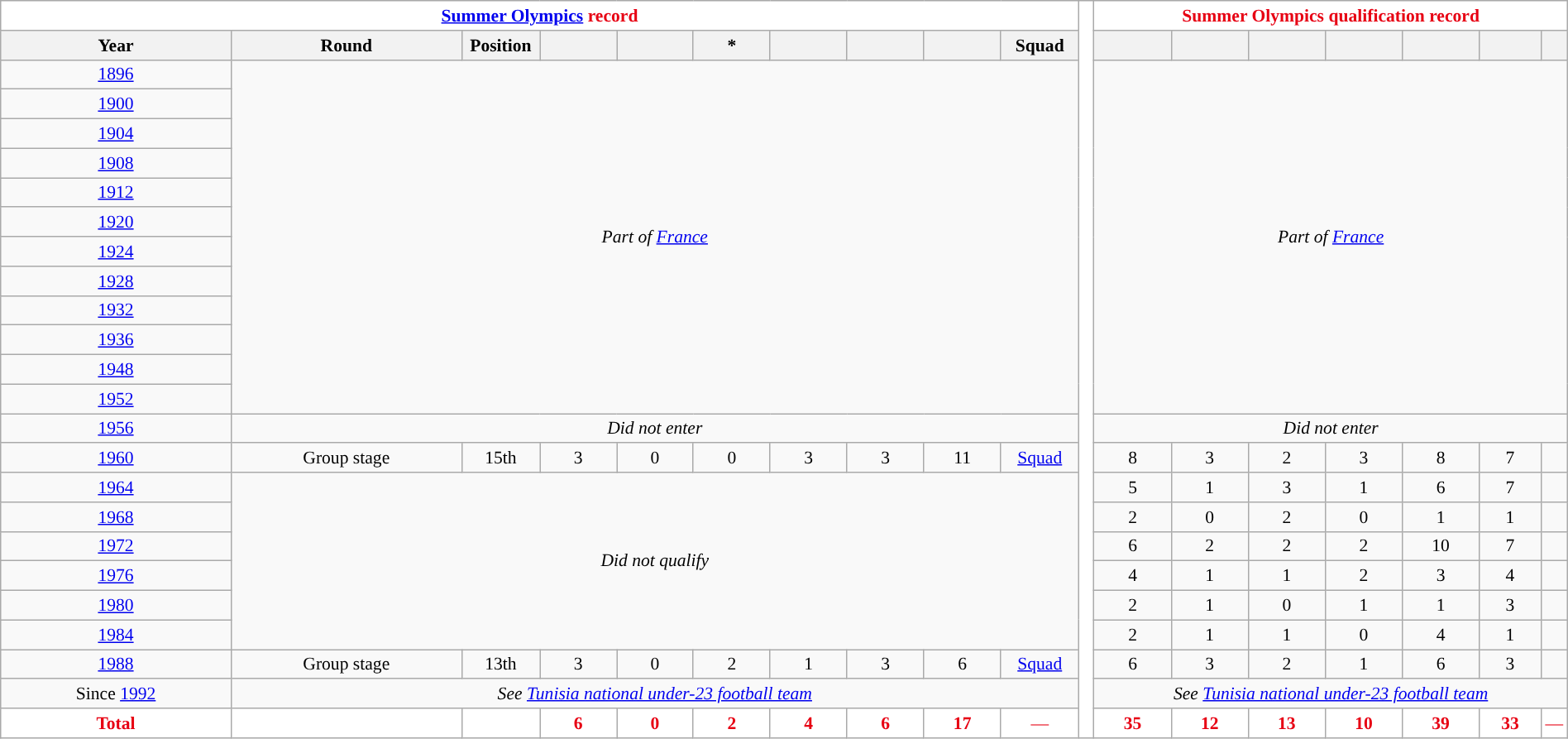<table class="wikitable" class="wikitable" style="font-size:90%; text-align:center; width:100%">
<tr>
<th colspan="10" style="background:#FFFFFF; color:#E70013; "><a href='#'><span>Summer Olympics</span></a> record</th>
<th rowspan="35" style="width:1%;background:white"></th>
<th colspan="7" style="background:#FFFFFF; color:#E70013; ">Summer Olympics qualification record</th>
</tr>
<tr>
<th width="15%">Year</th>
<th width="15%">Round</th>
<th width="5%">Position</th>
<th width="5%"></th>
<th width="5%"></th>
<th width="5%">*</th>
<th width="5%"></th>
<th width="5%"></th>
<th width="5%"></th>
<th width="5%">Squad</th>
<th width="5%"></th>
<th width="5%"></th>
<th width="5%"></th>
<th width="5%"></th>
<th width="5%"></th>
<th width="5%"></th>
<th width="5%"></th>
</tr>
<tr>
<td> <a href='#'>1896</a></td>
<td colspan="9" rowspan="12"><em>Part of <a href='#'>France</a></em></td>
<td colspan="7" rowspan="12"><em>Part of <a href='#'>France</a></em></td>
</tr>
<tr>
<td> <a href='#'>1900</a></td>
</tr>
<tr>
<td> <a href='#'>1904</a></td>
</tr>
<tr>
<td> <a href='#'>1908</a></td>
</tr>
<tr>
<td> <a href='#'>1912</a></td>
</tr>
<tr>
<td> <a href='#'>1920</a></td>
</tr>
<tr>
<td> <a href='#'>1924</a></td>
</tr>
<tr>
<td> <a href='#'>1928</a></td>
</tr>
<tr>
<td> <a href='#'>1932</a></td>
</tr>
<tr>
<td> <a href='#'>1936</a></td>
</tr>
<tr>
<td> <a href='#'>1948</a></td>
</tr>
<tr>
<td> <a href='#'>1952</a></td>
</tr>
<tr>
<td> <a href='#'>1956</a></td>
<td colspan="9"><em>Did not enter</em></td>
<td colspan="7"><em>Did not enter</em></td>
</tr>
<tr>
<td> <a href='#'>1960</a></td>
<td>Group stage</td>
<td>15th</td>
<td>3</td>
<td>0</td>
<td>0</td>
<td>3</td>
<td>3</td>
<td>11</td>
<td><a href='#'>Squad</a></td>
<td>8</td>
<td>3</td>
<td>2</td>
<td>3</td>
<td>8</td>
<td>7</td>
<td></td>
</tr>
<tr>
<td> <a href='#'>1964</a></td>
<td colspan="9" rowspan="6"><em>Did not qualify</em></td>
<td>5</td>
<td>1</td>
<td>3</td>
<td>1</td>
<td>6</td>
<td>7</td>
<td></td>
</tr>
<tr>
<td> <a href='#'>1968</a></td>
<td>2</td>
<td>0</td>
<td>2</td>
<td>0</td>
<td>1</td>
<td>1</td>
<td></td>
</tr>
<tr>
<td> <a href='#'>1972</a></td>
<td>6</td>
<td>2</td>
<td>2</td>
<td>2</td>
<td>10</td>
<td>7</td>
<td></td>
</tr>
<tr>
<td> <a href='#'>1976</a></td>
<td>4</td>
<td>1</td>
<td>1</td>
<td>2</td>
<td>3</td>
<td>4</td>
<td></td>
</tr>
<tr>
<td> <a href='#'>1980</a></td>
<td>2</td>
<td>1</td>
<td>0</td>
<td>1</td>
<td>1</td>
<td>3</td>
<td></td>
</tr>
<tr>
<td> <a href='#'>1984</a></td>
<td>2</td>
<td>1</td>
<td>1</td>
<td>0</td>
<td>4</td>
<td>1</td>
<td></td>
</tr>
<tr>
<td> <a href='#'>1988</a></td>
<td>Group stage</td>
<td>13th</td>
<td>3</td>
<td>0</td>
<td>2</td>
<td>1</td>
<td>3</td>
<td>6</td>
<td><a href='#'>Squad</a></td>
<td>6</td>
<td>3</td>
<td>2</td>
<td>1</td>
<td>6</td>
<td>3</td>
<td></td>
</tr>
<tr>
<td>Since  <a href='#'>1992</a></td>
<td colspan="9"><em>See <a href='#'>Tunisia national under-23 football team</a></em></td>
<td colspan="7"><em>See <a href='#'>Tunisia national under-23 football team</a></em></td>
</tr>
<tr style="color:white;">
<th style="background:#FFFFFF; color:#E70013; ">Total</th>
<th style="background:#FFFFFF; color:#E70013; "></th>
<th style="background:#FFFFFF; color:#E70013; "></th>
<th style="background:#FFFFFF; color:#E70013; ">6</th>
<th style="background:#FFFFFF; color:#E70013; ">0</th>
<th style="background:#FFFFFF; color:#E70013; ">2</th>
<th style="background:#FFFFFF; color:#E70013; ">4</th>
<th style="background:#FFFFFF; color:#E70013; ">6</th>
<th style="background:#FFFFFF; color:#E70013; ">17</th>
<td style="background:#FFFFFF; color:#E70013; ">—</td>
<th style="background:#FFFFFF; color:#E70013; ">35</th>
<th style="background:#FFFFFF; color:#E70013; ">12</th>
<th style="background:#FFFFFF; color:#E70013; ">13</th>
<th style="background:#FFFFFF; color:#E70013; ">10</th>
<th style="background:#FFFFFF; color:#E70013; ">39</th>
<th style="background:#FFFFFF; color:#E70013; ">33</th>
<td style="background:#FFFFFF; color:#E70013; ">—</td>
</tr>
</table>
